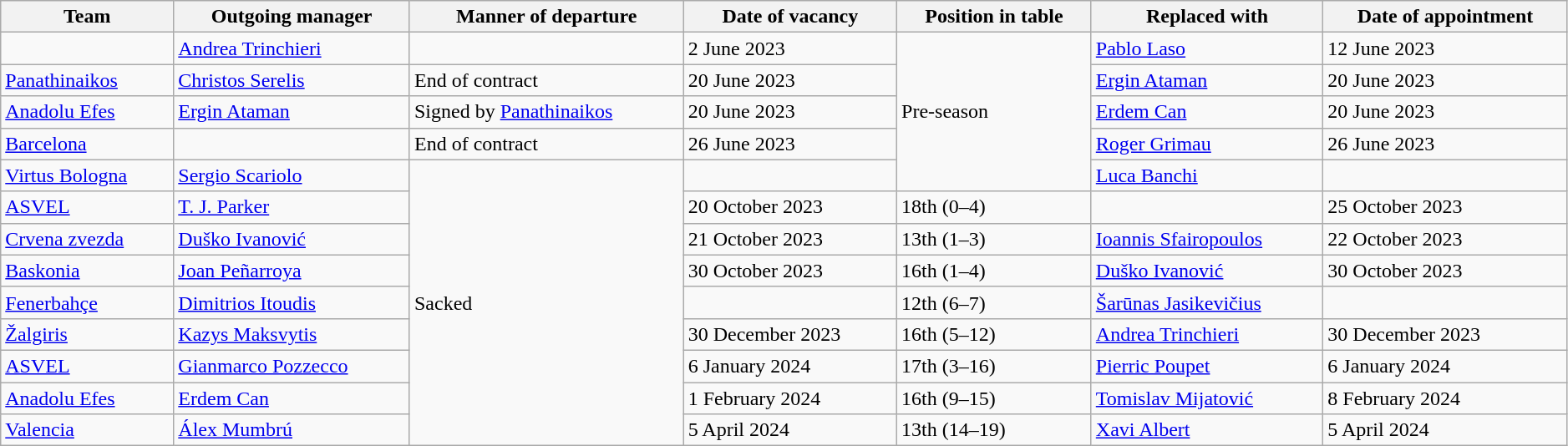<table class="wikitable sortable" style="width:99%;">
<tr>
<th>Team</th>
<th>Outgoing manager</th>
<th>Manner of departure</th>
<th>Date of vacancy</th>
<th>Position in table</th>
<th>Replaced with</th>
<th>Date of appointment</th>
</tr>
<tr>
<td></td>
<td> <a href='#'>Andrea Trinchieri</a></td>
<td></td>
<td>2 June 2023</td>
<td rowspan="5">Pre-season</td>
<td> <a href='#'>Pablo Laso</a></td>
<td>12 June 2023</td>
</tr>
<tr>
<td> <a href='#'>Panathinaikos</a></td>
<td> <a href='#'>Christos Serelis</a></td>
<td>End of contract</td>
<td>20 June 2023</td>
<td> <a href='#'>Ergin Ataman</a></td>
<td>20 June 2023</td>
</tr>
<tr>
<td> <a href='#'>Anadolu Efes</a></td>
<td> <a href='#'>Ergin Ataman</a></td>
<td>Signed by <a href='#'>Panathinaikos</a></td>
<td>20 June 2023</td>
<td> <a href='#'>Erdem Can</a></td>
<td>20 June 2023</td>
</tr>
<tr>
<td> <a href='#'>Barcelona</a></td>
<td></td>
<td>End of contract</td>
<td>26 June 2023</td>
<td> <a href='#'>Roger Grimau</a></td>
<td>26 June 2023</td>
</tr>
<tr>
<td> <a href='#'>Virtus Bologna</a></td>
<td> <a href='#'>Sergio Scariolo</a></td>
<td rowspan="9">Sacked</td>
<td></td>
<td> <a href='#'>Luca Banchi</a></td>
<td></td>
</tr>
<tr>
<td> <a href='#'>ASVEL</a></td>
<td> <a href='#'>T. J. Parker</a></td>
<td>20 October 2023</td>
<td>18th (0–4)</td>
<td></td>
<td>25 October 2023</td>
</tr>
<tr>
<td> <a href='#'>Crvena zvezda</a></td>
<td> <a href='#'>Duško Ivanović</a></td>
<td>21 October 2023</td>
<td>13th (1–3)</td>
<td> <a href='#'>Ioannis Sfairopoulos</a></td>
<td>22 October 2023</td>
</tr>
<tr>
<td> <a href='#'>Baskonia</a></td>
<td> <a href='#'>Joan Peñarroya</a></td>
<td>30 October 2023</td>
<td>16th (1–4)</td>
<td> <a href='#'>Duško Ivanović</a></td>
<td>30 October 2023</td>
</tr>
<tr>
<td> <a href='#'>Fenerbahçe</a></td>
<td> <a href='#'>Dimitrios Itoudis</a></td>
<td></td>
<td>12th (6–7)</td>
<td> <a href='#'>Šarūnas Jasikevičius</a></td>
<td></td>
</tr>
<tr>
<td> <a href='#'>Žalgiris</a></td>
<td> <a href='#'>Kazys Maksvytis</a></td>
<td>30 December 2023</td>
<td>16th (5–12)</td>
<td> <a href='#'>Andrea Trinchieri</a></td>
<td>30 December 2023</td>
</tr>
<tr>
<td> <a href='#'>ASVEL</a></td>
<td> <a href='#'>Gianmarco Pozzecco</a></td>
<td>6 January 2024</td>
<td>17th (3–16)</td>
<td> <a href='#'>Pierric Poupet</a></td>
<td>6 January 2024</td>
</tr>
<tr>
<td> <a href='#'>Anadolu Efes</a></td>
<td> <a href='#'>Erdem Can</a></td>
<td>1 February 2024</td>
<td>16th (9–15)</td>
<td> <a href='#'>Tomislav Mijatović</a></td>
<td>8 February 2024</td>
</tr>
<tr>
<td> <a href='#'>Valencia</a></td>
<td> <a href='#'>Álex Mumbrú</a></td>
<td>5 April 2024</td>
<td>13th (14–19)</td>
<td> <a href='#'>Xavi Albert</a></td>
<td>5 April 2024</td>
</tr>
</table>
